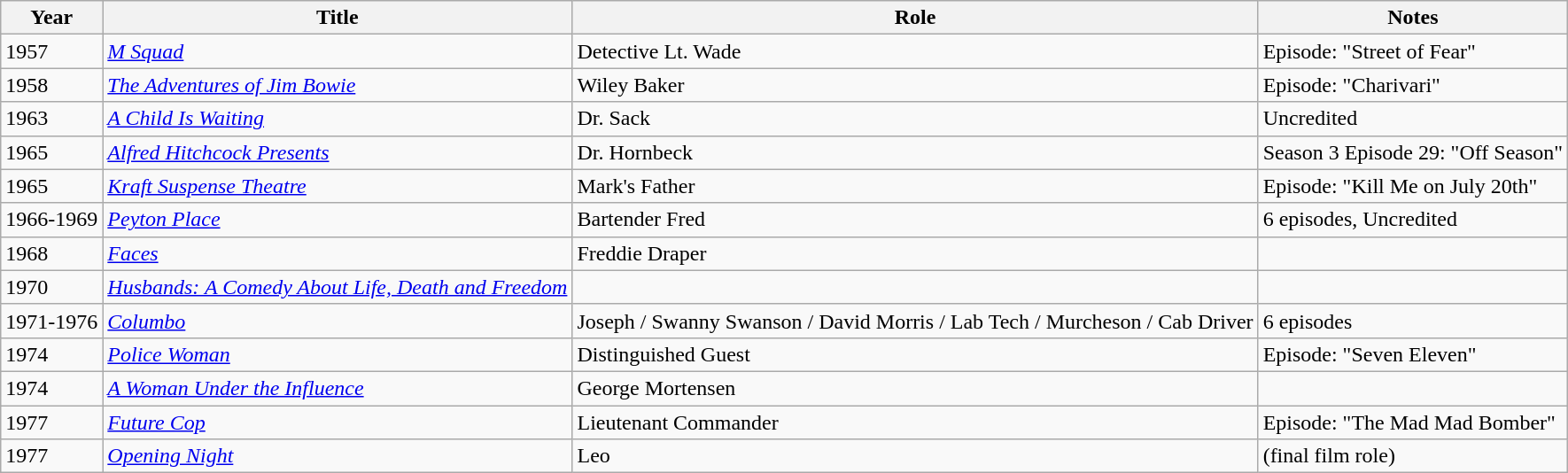<table class="wikitable">
<tr>
<th>Year</th>
<th>Title</th>
<th>Role</th>
<th>Notes</th>
</tr>
<tr>
<td>1957</td>
<td><em><a href='#'>M Squad</a></em></td>
<td>Detective Lt. Wade</td>
<td>Episode: "Street of Fear"</td>
</tr>
<tr>
<td>1958</td>
<td><em><a href='#'>The Adventures of Jim Bowie</a></em></td>
<td>Wiley Baker</td>
<td>Episode: "Charivari"</td>
</tr>
<tr>
<td>1963</td>
<td><em><a href='#'>A Child Is Waiting</a></em></td>
<td>Dr. Sack</td>
<td>Uncredited</td>
</tr>
<tr>
<td>1965</td>
<td><em><a href='#'>Alfred Hitchcock Presents</a></em></td>
<td>Dr. Hornbeck</td>
<td>Season 3 Episode 29: "Off Season"</td>
</tr>
<tr>
<td>1965</td>
<td><em><a href='#'>Kraft Suspense Theatre</a></em></td>
<td>Mark's Father</td>
<td>Episode: "Kill Me on July 20th"</td>
</tr>
<tr>
<td>1966-1969</td>
<td><em><a href='#'>Peyton Place</a></em></td>
<td>Bartender Fred</td>
<td>6 episodes, Uncredited</td>
</tr>
<tr>
<td>1968</td>
<td><em><a href='#'>Faces</a></em></td>
<td>Freddie Draper</td>
<td></td>
</tr>
<tr>
<td>1970</td>
<td><em><a href='#'>Husbands: A Comedy About Life, Death and Freedom</a></em></td>
<td></td>
<td></td>
</tr>
<tr>
<td>1971-1976</td>
<td><em><a href='#'>Columbo</a></em></td>
<td>Joseph / Swanny Swanson / David Morris / Lab Tech / Murcheson / Cab Driver</td>
<td>6 episodes</td>
</tr>
<tr>
<td>1974</td>
<td><em><a href='#'>Police Woman</a></em></td>
<td>Distinguished Guest</td>
<td>Episode: "Seven Eleven"</td>
</tr>
<tr>
<td>1974</td>
<td><em><a href='#'>A Woman Under the Influence</a></em></td>
<td>George Mortensen</td>
<td></td>
</tr>
<tr>
<td>1977</td>
<td><em><a href='#'>Future Cop</a></em></td>
<td>Lieutenant Commander</td>
<td>Episode: "The Mad Mad Bomber"</td>
</tr>
<tr>
<td>1977</td>
<td><em><a href='#'>Opening Night</a></em></td>
<td>Leo</td>
<td>(final film role)</td>
</tr>
</table>
